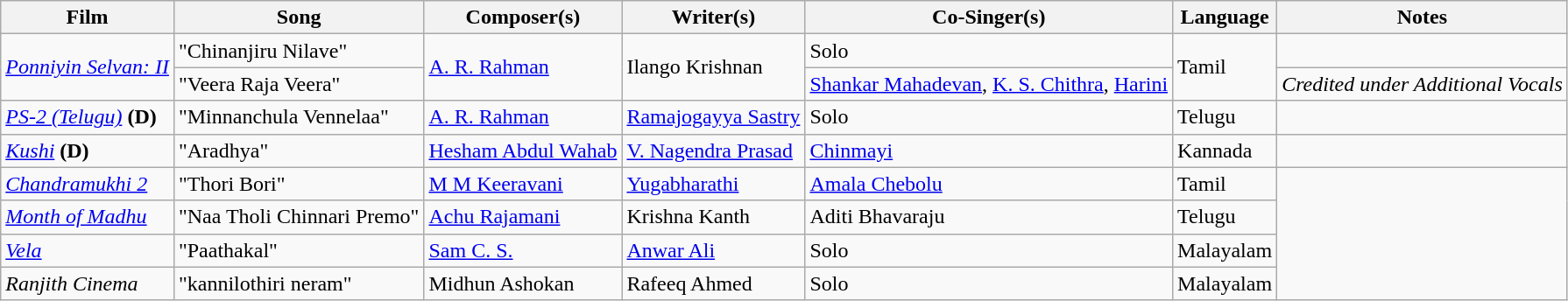<table class="wikitable">
<tr>
<th>Film</th>
<th>Song</th>
<th>Composer(s)</th>
<th>Writer(s)</th>
<th>Co-Singer(s)</th>
<th>Language</th>
<th>Notes</th>
</tr>
<tr>
<td rowspan="2"><em><a href='#'>Ponniyin Selvan: II</a></em></td>
<td>"Chinanjiru Nilave"<br></td>
<td rowspan="2"><a href='#'>A. R. Rahman</a></td>
<td rowspan="2">Ilango Krishnan</td>
<td>Solo<br></td>
<td rowspan="2">Tamil</td>
<td></td>
</tr>
<tr>
<td>"Veera Raja Veera"</td>
<td><a href='#'>Shankar Mahadevan</a>, <a href='#'>K. S. Chithra</a>, <a href='#'>Harini</a></td>
<td><em>Credited under Additional Vocals</em></td>
</tr>
<tr>
<td><em><a href='#'>PS-2 (Telugu)</a></em> <strong>(D)</strong></td>
<td>"Minnanchula Vennelaa"</td>
<td><a href='#'>A. R. Rahman</a></td>
<td><a href='#'>Ramajogayya Sastry</a></td>
<td>Solo</td>
<td>Telugu</td>
<td></td>
</tr>
<tr>
<td><em><a href='#'>Kushi</a></em> <strong>(D)</strong></td>
<td>"Aradhya"</td>
<td><a href='#'>Hesham Abdul Wahab</a></td>
<td><a href='#'>V. Nagendra Prasad</a></td>
<td><a href='#'>Chinmayi</a></td>
<td>Kannada</td>
<td></td>
</tr>
<tr>
<td><em><a href='#'>Chandramukhi 2</a></em></td>
<td>"Thori Bori"</td>
<td><a href='#'>M M Keeravani</a></td>
<td><a href='#'>Yugabharathi</a></td>
<td><a href='#'>Amala Chebolu</a></td>
<td>Tamil</td>
</tr>
<tr>
<td><em><a href='#'>Month of Madhu</a></em></td>
<td>"Naa Tholi Chinnari Premo"</td>
<td><a href='#'>Achu Rajamani</a></td>
<td>Krishna Kanth</td>
<td>Aditi Bhavaraju</td>
<td>Telugu</td>
</tr>
<tr>
<td><a href='#'><em>Vela</em></a></td>
<td>"Paathakal"</td>
<td><a href='#'>Sam C. S.</a></td>
<td><a href='#'>Anwar Ali</a></td>
<td>Solo</td>
<td>Malayalam</td>
</tr>
<tr>
<td><em>Ranjith Cinema</em></td>
<td>"kannilothiri neram"</td>
<td>Midhun Ashokan</td>
<td>Rafeeq Ahmed</td>
<td>Solo</td>
<td>Malayalam</td>
</tr>
</table>
